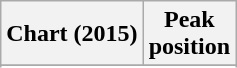<table class="wikitable">
<tr>
<th>Chart (2015)</th>
<th>Peak<br>position</th>
</tr>
<tr>
</tr>
<tr>
</tr>
</table>
